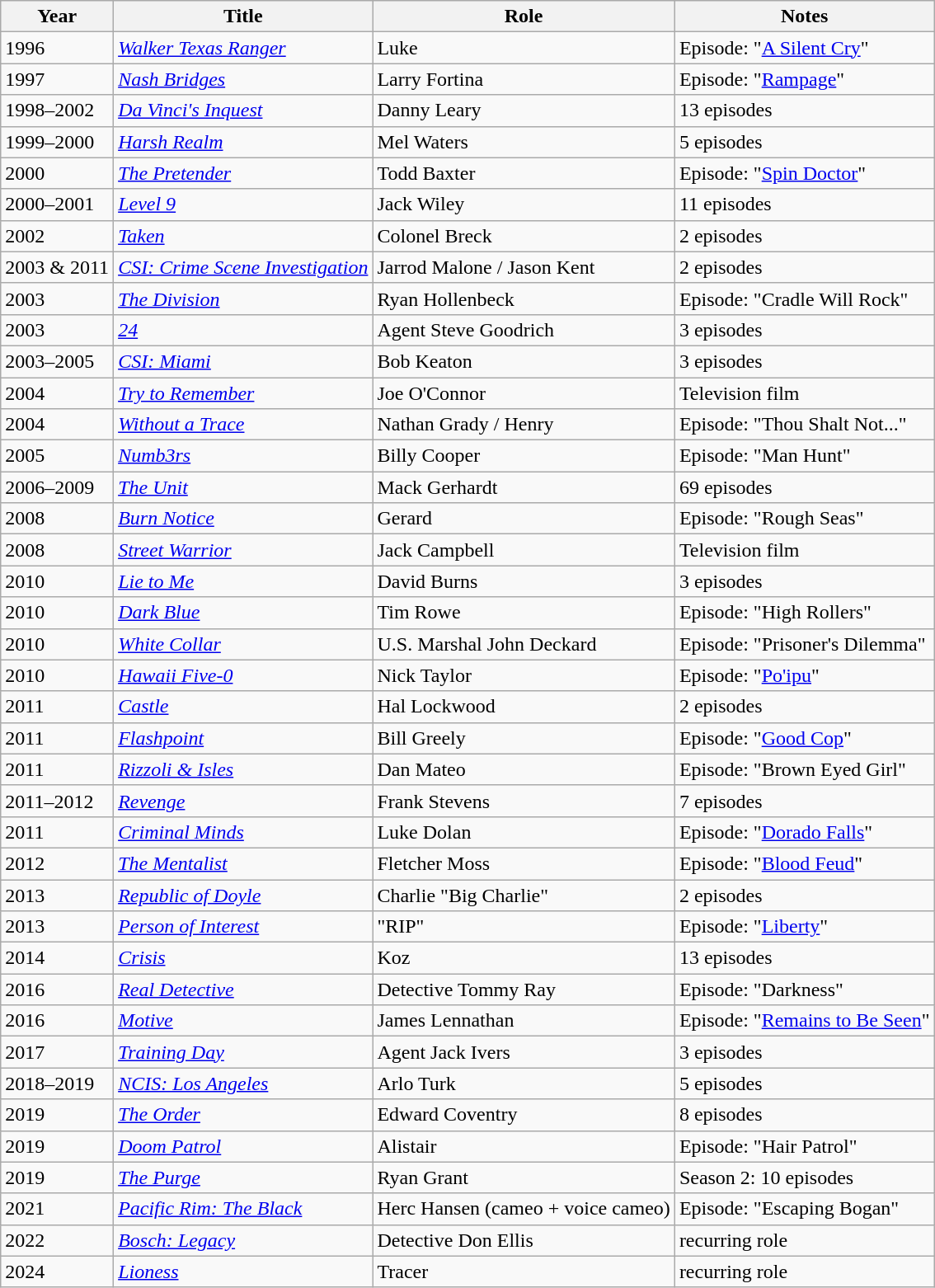<table class="wikitable sortable">
<tr>
<th>Year</th>
<th>Title</th>
<th>Role</th>
<th class="unsortable">Notes</th>
</tr>
<tr>
<td>1996</td>
<td><em><a href='#'>Walker Texas Ranger</a></em></td>
<td>Luke</td>
<td>Episode: "<a href='#'>A Silent Cry</a>"</td>
</tr>
<tr>
<td>1997</td>
<td><em><a href='#'>Nash Bridges</a></em></td>
<td>Larry Fortina</td>
<td>Episode: "<a href='#'>Rampage</a>"</td>
</tr>
<tr>
<td>1998–2002</td>
<td><em><a href='#'>Da Vinci's Inquest</a></em></td>
<td>Danny Leary</td>
<td>13 episodes</td>
</tr>
<tr>
<td>1999–2000</td>
<td><em><a href='#'>Harsh Realm</a></em></td>
<td>Mel Waters</td>
<td>5 episodes</td>
</tr>
<tr>
<td>2000</td>
<td><em><a href='#'>The Pretender</a></em></td>
<td>Todd Baxter</td>
<td>Episode: "<a href='#'>Spin Doctor</a>"</td>
</tr>
<tr>
<td>2000–2001</td>
<td><em><a href='#'>Level 9</a></em></td>
<td>Jack Wiley</td>
<td>11 episodes</td>
</tr>
<tr>
<td>2002</td>
<td><em><a href='#'>Taken</a></em></td>
<td>Colonel Breck</td>
<td>2 episodes</td>
</tr>
<tr>
<td>2003 & 2011</td>
<td><em><a href='#'>CSI: Crime Scene Investigation</a></em></td>
<td>Jarrod Malone / Jason Kent</td>
<td>2 episodes</td>
</tr>
<tr>
<td>2003</td>
<td><em><a href='#'>The Division</a></em></td>
<td>Ryan Hollenbeck</td>
<td>Episode: "Cradle Will Rock"</td>
</tr>
<tr>
<td>2003</td>
<td><em><a href='#'>24</a></em></td>
<td>Agent Steve Goodrich</td>
<td>3 episodes</td>
</tr>
<tr>
<td>2003–2005</td>
<td><em><a href='#'>CSI: Miami</a></em></td>
<td>Bob Keaton</td>
<td>3 episodes</td>
</tr>
<tr>
<td>2004</td>
<td><em><a href='#'>Try to Remember</a></em></td>
<td>Joe O'Connor</td>
<td>Television film</td>
</tr>
<tr>
<td>2004</td>
<td><em><a href='#'>Without a Trace</a></em></td>
<td>Nathan Grady / Henry</td>
<td>Episode: "Thou Shalt Not..."</td>
</tr>
<tr>
<td>2005</td>
<td><em><a href='#'>Numb3rs</a></em></td>
<td>Billy Cooper</td>
<td>Episode: "Man Hunt"</td>
</tr>
<tr>
<td>2006–2009</td>
<td><em><a href='#'>The Unit</a></em></td>
<td>Mack Gerhardt</td>
<td>69 episodes</td>
</tr>
<tr>
<td>2008</td>
<td><em><a href='#'>Burn Notice</a></em></td>
<td>Gerard</td>
<td>Episode: "Rough Seas"</td>
</tr>
<tr>
<td>2008</td>
<td><em><a href='#'>Street Warrior</a></em></td>
<td>Jack Campbell</td>
<td>Television film</td>
</tr>
<tr>
<td>2010</td>
<td><em><a href='#'>Lie to Me</a></em></td>
<td>David Burns</td>
<td>3 episodes</td>
</tr>
<tr>
<td>2010</td>
<td><em><a href='#'>Dark Blue</a></em></td>
<td>Tim Rowe</td>
<td>Episode: "High Rollers"</td>
</tr>
<tr>
<td>2010</td>
<td><em><a href='#'>White Collar</a></em></td>
<td>U.S. Marshal John Deckard</td>
<td>Episode: "Prisoner's Dilemma"</td>
</tr>
<tr>
<td>2010</td>
<td><em><a href='#'>Hawaii Five-0</a></em></td>
<td>Nick Taylor</td>
<td>Episode: "<a href='#'>Po'ipu</a>"</td>
</tr>
<tr>
<td>2011</td>
<td><em><a href='#'>Castle</a></em></td>
<td>Hal Lockwood</td>
<td>2 episodes</td>
</tr>
<tr>
<td>2011</td>
<td><em><a href='#'>Flashpoint</a></em></td>
<td>Bill Greely</td>
<td>Episode: "<a href='#'>Good Cop</a>"</td>
</tr>
<tr>
<td>2011</td>
<td><em><a href='#'>Rizzoli & Isles</a></em></td>
<td>Dan Mateo</td>
<td>Episode: "Brown Eyed Girl"</td>
</tr>
<tr>
<td>2011–2012</td>
<td><em><a href='#'>Revenge</a></em></td>
<td>Frank Stevens</td>
<td>7 episodes</td>
</tr>
<tr>
<td>2011</td>
<td><em><a href='#'>Criminal Minds</a></em></td>
<td>Luke Dolan</td>
<td>Episode: "<a href='#'>Dorado Falls</a>"</td>
</tr>
<tr>
<td>2012</td>
<td><em><a href='#'>The Mentalist</a></em></td>
<td>Fletcher Moss</td>
<td>Episode: "<a href='#'>Blood Feud</a>"</td>
</tr>
<tr>
<td>2013</td>
<td><em><a href='#'>Republic of Doyle</a></em></td>
<td>Charlie "Big Charlie"</td>
<td>2 episodes</td>
</tr>
<tr>
<td>2013</td>
<td><em><a href='#'>Person of Interest</a></em></td>
<td>"RIP"</td>
<td>Episode: "<a href='#'>Liberty</a>"</td>
</tr>
<tr>
<td>2014</td>
<td><em><a href='#'>Crisis</a></em></td>
<td>Koz</td>
<td>13 episodes</td>
</tr>
<tr>
<td>2016</td>
<td><em><a href='#'>Real Detective</a></em></td>
<td>Detective Tommy Ray</td>
<td>Episode: "Darkness"</td>
</tr>
<tr>
<td>2016</td>
<td><em><a href='#'>Motive</a></em></td>
<td>James Lennathan</td>
<td>Episode: "<a href='#'>Remains to Be Seen</a>"</td>
</tr>
<tr>
<td>2017</td>
<td><em><a href='#'>Training Day</a></em></td>
<td>Agent Jack Ivers</td>
<td>3 episodes</td>
</tr>
<tr>
<td>2018–2019</td>
<td><em><a href='#'>NCIS: Los Angeles</a></em></td>
<td>Arlo Turk</td>
<td>5 episodes</td>
</tr>
<tr>
<td>2019</td>
<td><em><a href='#'>The Order</a></em></td>
<td>Edward Coventry</td>
<td>8 episodes</td>
</tr>
<tr>
<td>2019</td>
<td><em><a href='#'>Doom Patrol</a></em></td>
<td>Alistair</td>
<td>Episode: "Hair Patrol"</td>
</tr>
<tr>
<td>2019</td>
<td><em><a href='#'>The Purge</a></em></td>
<td>Ryan Grant</td>
<td>Season 2: 10 episodes</td>
</tr>
<tr>
<td>2021</td>
<td><em><a href='#'>Pacific Rim: The Black</a></em></td>
<td>Herc Hansen (cameo + voice cameo)</td>
<td>Episode: "Escaping Bogan"</td>
</tr>
<tr>
<td>2022</td>
<td><em><a href='#'>Bosch: Legacy</a></em></td>
<td>Detective Don Ellis</td>
<td>recurring role</td>
</tr>
<tr>
<td>2024</td>
<td><em><a href='#'>Lioness</a></em></td>
<td>Tracer</td>
<td>recurring role</td>
</tr>
</table>
